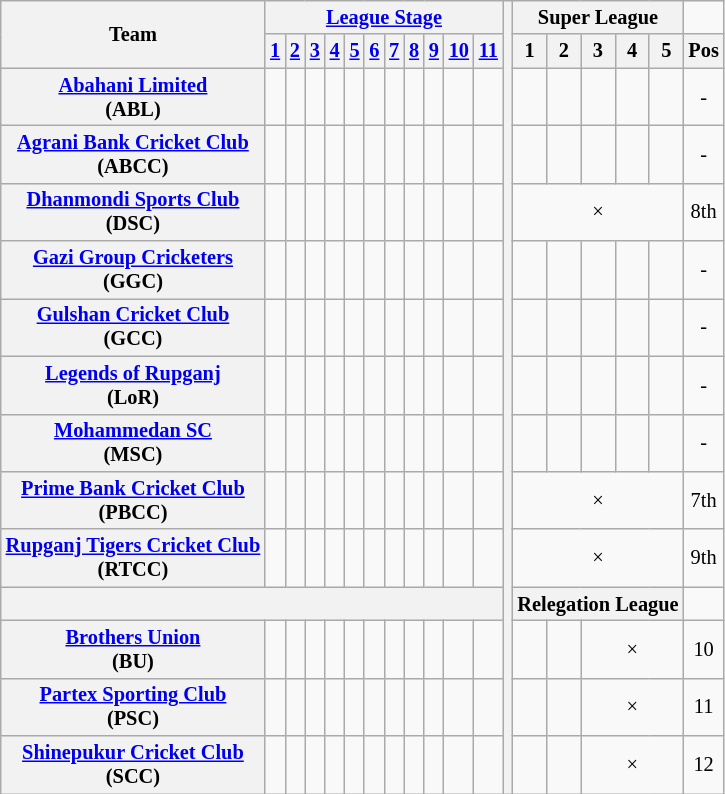<table class="wikitable" style="font-size:85%; text-align:center;">
<tr>
<th style="text-align: center" rowspan=2>Team</th>
<th style="text-align: center" colspan=11><strong><a href='#'>League Stage</a></strong></th>
<th style="text-align: center" rowspan=15></th>
<th style="text-align: center" colspan=5><strong>Super League</strong></th>
</tr>
<tr>
<th><a href='#'>1</a></th>
<th><a href='#'>2</a></th>
<th><a href='#'>3</a></th>
<th><a href='#'>4</a></th>
<th><a href='#'>5</a></th>
<th><a href='#'>6</a></th>
<th><a href='#'>7</a></th>
<th><a href='#'>8</a></th>
<th><a href='#'>9</a></th>
<th><a href='#'>10</a></th>
<th><a href='#'>11</a></th>
<th>1</th>
<th>2</th>
<th>3</th>
<th>4</th>
<th>5</th>
<th>Pos</th>
</tr>
<tr>
<th align="left"><strong><a href='#'>Abahani Limited</a><br>(ABL)</strong></th>
<td></td>
<td></td>
<td></td>
<td></td>
<td></td>
<td></td>
<td></td>
<td></td>
<td></td>
<td></td>
<td></td>
<td></td>
<td></td>
<td></td>
<td></td>
<td></td>
<td>-</td>
</tr>
<tr>
<th align="left"><strong><a href='#'>Agrani Bank Cricket Club</a><br>(ABCC)</strong></th>
<td></td>
<td></td>
<td></td>
<td></td>
<td></td>
<td></td>
<td></td>
<td></td>
<td></td>
<td></td>
<td></td>
<td></td>
<td></td>
<td></td>
<td></td>
<td></td>
<td>-</td>
</tr>
<tr>
<th align="left"><strong><a href='#'>Dhanmondi Sports Club</a><br>(DSC)</strong></th>
<td></td>
<td></td>
<td></td>
<td></td>
<td></td>
<td></td>
<td></td>
<td></td>
<td></td>
<td></td>
<td></td>
<td style="text-align: center" colspan=5>×</td>
<td>8th</td>
</tr>
<tr>
<th align="left"><strong><a href='#'>Gazi Group Cricketers</a><br>(GGC)</strong></th>
<td></td>
<td></td>
<td></td>
<td></td>
<td></td>
<td></td>
<td></td>
<td></td>
<td></td>
<td></td>
<td></td>
<td></td>
<td></td>
<td></td>
<td></td>
<td></td>
<td>-</td>
</tr>
<tr>
<th align="left"><strong><a href='#'>Gulshan Cricket Club</a><br>(GCC)</strong></th>
<td></td>
<td></td>
<td></td>
<td></td>
<td></td>
<td></td>
<td></td>
<td></td>
<td></td>
<td></td>
<td></td>
<td></td>
<td></td>
<td></td>
<td></td>
<td></td>
<td>-</td>
</tr>
<tr>
<th align="left"><strong><a href='#'>Legends of Rupganj</a><br>(LoR)</strong></th>
<td></td>
<td></td>
<td></td>
<td></td>
<td></td>
<td></td>
<td></td>
<td></td>
<td></td>
<td></td>
<td></td>
<td></td>
<td></td>
<td></td>
<td></td>
<td></td>
<td>-</td>
</tr>
<tr>
<th align="left"><strong><a href='#'>Mohammedan SC</a><br>(MSC)</strong></th>
<td></td>
<td></td>
<td></td>
<td></td>
<td></td>
<td></td>
<td></td>
<td></td>
<td></td>
<td></td>
<td></td>
<td></td>
<td></td>
<td></td>
<td></td>
<td></td>
<td>-</td>
</tr>
<tr>
<th align="left"><strong><a href='#'>Prime Bank Cricket Club</a><br>(PBCC)</strong></th>
<td></td>
<td></td>
<td></td>
<td></td>
<td></td>
<td></td>
<td></td>
<td></td>
<td></td>
<td></td>
<td></td>
<td style="text-align: center" colspan=5>×</td>
<td>7th</td>
</tr>
<tr>
<th align="left"><strong><a href='#'>Rupganj Tigers Cricket Club</a><br>(RTCC)</strong></th>
<td></td>
<td></td>
<td></td>
<td></td>
<td></td>
<td></td>
<td></td>
<td></td>
<td></td>
<td></td>
<td></td>
<td style="text-align: center" colspan=5>×</td>
<td>9th</td>
</tr>
<tr>
<th style="text-align: center" colspan=12></th>
<th style="text-align: center" colspan=5><strong>Relegation League</strong></th>
</tr>
<tr>
<th align="left"><strong><a href='#'>Brothers Union</a><br>(BU)</strong></th>
<td></td>
<td></td>
<td></td>
<td></td>
<td></td>
<td></td>
<td></td>
<td></td>
<td></td>
<td></td>
<td></td>
<td></td>
<td></td>
<td style="text-align: center" colspan=3>×</td>
<td>10</td>
</tr>
<tr>
<th align="left"><strong><a href='#'>Partex Sporting Club</a><br>(PSC)</strong></th>
<td></td>
<td></td>
<td></td>
<td></td>
<td></td>
<td></td>
<td></td>
<td></td>
<td></td>
<td></td>
<td></td>
<td></td>
<td></td>
<td style="text-align: center" colspan=3>×</td>
<td>11</td>
</tr>
<tr>
<th align="left"><strong><a href='#'>Shinepukur Cricket Club</a><br>(SCC)</strong></th>
<td></td>
<td></td>
<td></td>
<td></td>
<td></td>
<td></td>
<td></td>
<td></td>
<td></td>
<td></td>
<td></td>
<td></td>
<td></td>
<td style="text-align: center" colspan=3>×</td>
<td>12</td>
</tr>
</table>
